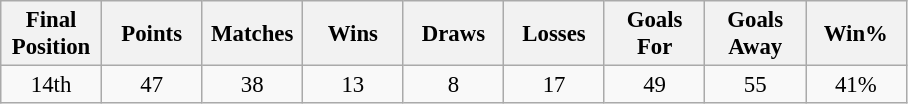<table class="wikitable" style="font-size: 95%; text-align: center;">
<tr>
<th width=60>Final Position</th>
<th width=60>Points</th>
<th width=60>Matches</th>
<th width=60>Wins</th>
<th width=60>Draws</th>
<th width=60>Losses</th>
<th width=60>Goals For</th>
<th width=60>Goals Away</th>
<th width=60>Win%</th>
</tr>
<tr>
<td>14th</td>
<td>47</td>
<td>38</td>
<td>13</td>
<td>8</td>
<td>17</td>
<td>49</td>
<td>55</td>
<td>41%</td>
</tr>
</table>
